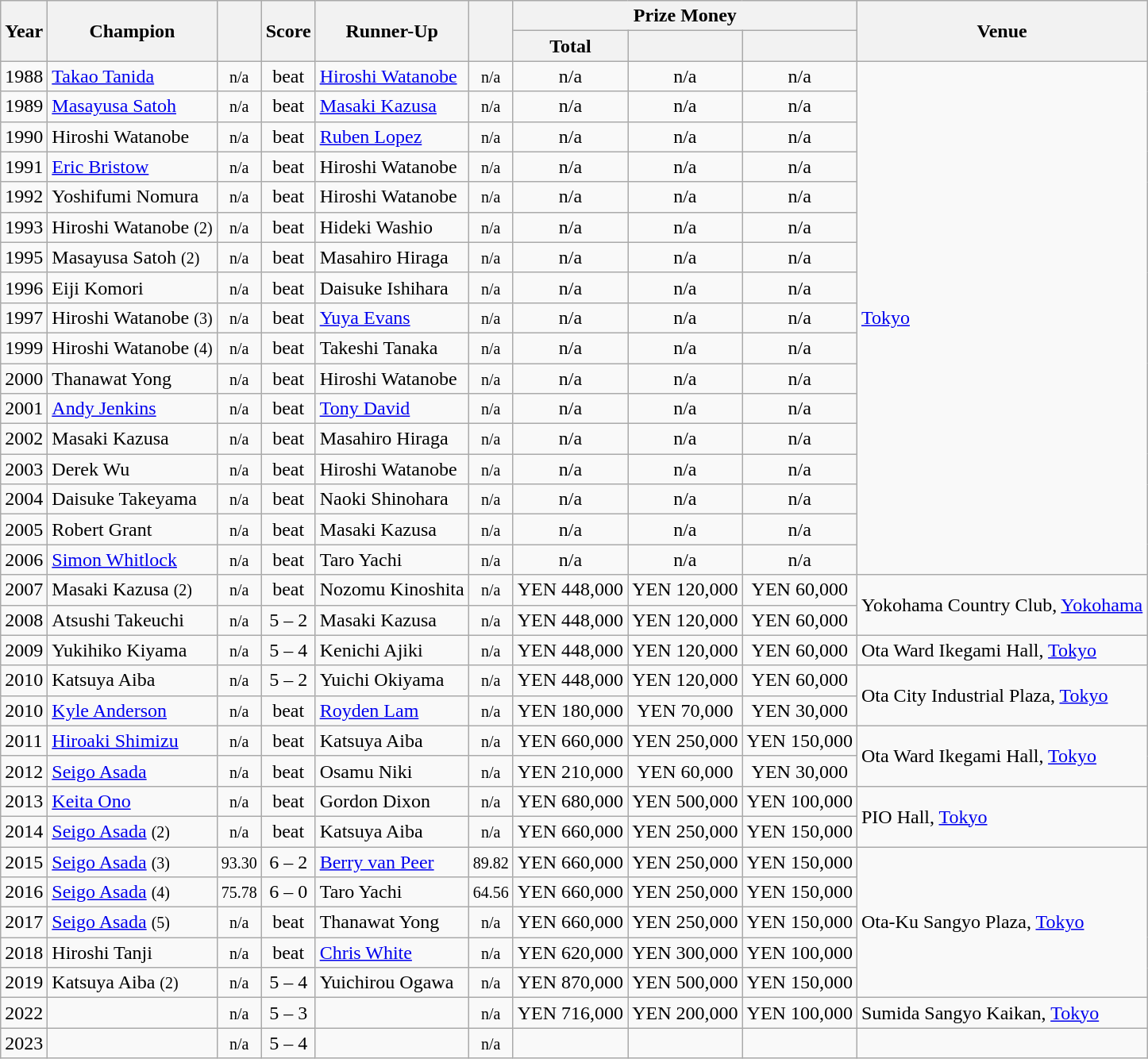<table class="wikitable sortable">
<tr>
<th rowspan=2>Year</th>
<th rowspan=2>Champion</th>
<th rowspan=2></th>
<th rowspan=2>Score</th>
<th rowspan=2>Runner-Up</th>
<th rowspan=2></th>
<th colspan=3>Prize Money</th>
<th rowspan=2>Venue</th>
</tr>
<tr>
<th>Total</th>
<th></th>
<th></th>
</tr>
<tr>
<td>1988</td>
<td> <a href='#'>Takao Tanida</a></td>
<td align=center><small><span>n/a</span></small></td>
<td align=center>beat</td>
<td> <a href='#'>Hiroshi Watanobe</a></td>
<td align=center><small><span>n/a</span></small></td>
<td align=center>n/a</td>
<td align=center>n/a</td>
<td align=center>n/a</td>
<td rowspan=17><a href='#'>Tokyo</a></td>
</tr>
<tr>
<td>1989</td>
<td> <a href='#'>Masayusa Satoh</a></td>
<td align=center><small><span>n/a</span></small></td>
<td align=center>beat</td>
<td> <a href='#'>Masaki Kazusa</a></td>
<td align=center><small><span>n/a</span></small></td>
<td align=center>n/a</td>
<td align=center>n/a</td>
<td align=center>n/a</td>
</tr>
<tr>
<td>1990</td>
<td> Hiroshi Watanobe</td>
<td align=center><small><span>n/a</span></small></td>
<td align=center>beat</td>
<td> <a href='#'>Ruben Lopez</a></td>
<td align=center><small><span>n/a</span></small></td>
<td align=center>n/a</td>
<td align=center>n/a</td>
<td align=center>n/a</td>
</tr>
<tr>
<td>1991</td>
<td> <a href='#'>Eric Bristow</a></td>
<td align=center><small><span>n/a</span></small></td>
<td align=center>beat</td>
<td> Hiroshi Watanobe</td>
<td align=center><small><span>n/a</span></small></td>
<td align=center>n/a</td>
<td align=center>n/a</td>
<td align=center>n/a</td>
</tr>
<tr>
<td>1992</td>
<td> Yoshifumi Nomura</td>
<td align=center><small><span>n/a</span></small></td>
<td align=center>beat</td>
<td> Hiroshi Watanobe</td>
<td align=center><small><span>n/a</span></small></td>
<td align=center>n/a</td>
<td align=center>n/a</td>
<td align=center>n/a</td>
</tr>
<tr>
<td>1993</td>
<td> Hiroshi Watanobe <small>(2)</small></td>
<td align=center><small><span>n/a</span></small></td>
<td align=center>beat</td>
<td> Hideki Washio</td>
<td align=center><small><span>n/a</span></small></td>
<td align=center>n/a</td>
<td align=center>n/a</td>
<td align=center>n/a</td>
</tr>
<tr>
<td>1995</td>
<td> Masayusa Satoh <small>(2)</small></td>
<td align=center><small><span>n/a</span></small></td>
<td align=center>beat</td>
<td> Masahiro Hiraga</td>
<td align=center><small><span>n/a</span></small></td>
<td align=center>n/a</td>
<td align=center>n/a</td>
<td align=center>n/a</td>
</tr>
<tr>
<td>1996</td>
<td> Eiji Komori</td>
<td align=center><small><span>n/a</span></small></td>
<td align=center>beat</td>
<td> Daisuke Ishihara</td>
<td align=center><small><span>n/a</span></small></td>
<td align=center>n/a</td>
<td align=center>n/a</td>
<td align=center>n/a</td>
</tr>
<tr>
<td>1997</td>
<td> Hiroshi Watanobe <small>(3)</small></td>
<td align=center><small><span>n/a</span></small></td>
<td align=center>beat</td>
<td> <a href='#'>Yuya Evans</a></td>
<td align=center><small><span>n/a</span></small></td>
<td align=center>n/a</td>
<td align=center>n/a</td>
<td align=center>n/a</td>
</tr>
<tr>
<td>1999</td>
<td> Hiroshi Watanobe <small>(4)</small></td>
<td align=center><small><span>n/a</span></small></td>
<td align=center>beat</td>
<td> Takeshi Tanaka</td>
<td align=center><small><span>n/a</span></small></td>
<td align=center>n/a</td>
<td align=center>n/a</td>
<td align=center>n/a</td>
</tr>
<tr>
<td>2000</td>
<td> Thanawat Yong</td>
<td align=center><small><span>n/a</span></small></td>
<td align=center>beat</td>
<td> Hiroshi Watanobe</td>
<td align=center><small><span>n/a</span></small></td>
<td align=center>n/a</td>
<td align=center>n/a</td>
<td align=center>n/a</td>
</tr>
<tr>
<td>2001</td>
<td> <a href='#'>Andy Jenkins</a></td>
<td align=center><small><span>n/a</span></small></td>
<td align=center>beat</td>
<td> <a href='#'>Tony David</a></td>
<td align=center><small><span>n/a</span></small></td>
<td align=center>n/a</td>
<td align=center>n/a</td>
<td align=center>n/a</td>
</tr>
<tr>
<td>2002</td>
<td> Masaki Kazusa</td>
<td align=center><small><span>n/a</span></small></td>
<td align=center>beat</td>
<td> Masahiro Hiraga</td>
<td align=center><small><span>n/a</span></small></td>
<td align=center>n/a</td>
<td align=center>n/a</td>
<td align=center>n/a</td>
</tr>
<tr>
<td>2003</td>
<td> Derek Wu</td>
<td align=center><small><span>n/a</span></small></td>
<td align=center>beat</td>
<td> Hiroshi Watanobe</td>
<td align=center><small><span>n/a</span></small></td>
<td align=center>n/a</td>
<td align=center>n/a</td>
<td align=center>n/a</td>
</tr>
<tr>
<td>2004</td>
<td> Daisuke Takeyama</td>
<td align=center><small><span>n/a</span></small></td>
<td align=center>beat</td>
<td> Naoki Shinohara</td>
<td align=center><small><span>n/a</span></small></td>
<td align=center>n/a</td>
<td align=center>n/a</td>
<td align=center>n/a</td>
</tr>
<tr>
<td>2005</td>
<td> Robert Grant</td>
<td align=center><small><span>n/a</span></small></td>
<td align=center>beat</td>
<td> Masaki Kazusa</td>
<td align=center><small><span>n/a</span></small></td>
<td align=center>n/a</td>
<td align=center>n/a</td>
<td align=center>n/a</td>
</tr>
<tr>
<td>2006</td>
<td> <a href='#'>Simon Whitlock</a></td>
<td align=center><small><span>n/a</span></small></td>
<td align=center>beat</td>
<td> Taro Yachi</td>
<td align=center><small><span>n/a</span></small></td>
<td align=center>n/a</td>
<td align=center>n/a</td>
<td align=center>n/a</td>
</tr>
<tr>
<td>2007</td>
<td> Masaki Kazusa <small>(2)</small></td>
<td align=center><small><span>n/a</span></small></td>
<td align=center>beat</td>
<td> Nozomu Kinoshita</td>
<td align=center><small><span>n/a</span></small></td>
<td align=center>YEN 448,000</td>
<td align=center>YEN 120,000</td>
<td align=center>YEN 60,000</td>
<td rowspan=2>Yokohama Country Club, <a href='#'>Yokohama</a></td>
</tr>
<tr>
<td>2008</td>
<td> Atsushi Takeuchi</td>
<td align=center><small><span>n/a</span></small></td>
<td align=center>5 – 2</td>
<td> Masaki Kazusa</td>
<td align=center><small><span>n/a</span></small></td>
<td align=center>YEN 448,000</td>
<td align=center>YEN 120,000</td>
<td align=center>YEN 60,000</td>
</tr>
<tr>
<td>2009</td>
<td> Yukihiko Kiyama</td>
<td align=center><small><span>n/a</span></small></td>
<td align=center>5 – 4</td>
<td> Kenichi Ajiki</td>
<td align=center><small><span>n/a</span></small></td>
<td align=center>YEN 448,000</td>
<td align=center>YEN 120,000</td>
<td align=center>YEN 60,000</td>
<td>Ota Ward Ikegami Hall, <a href='#'>Tokyo</a></td>
</tr>
<tr>
<td>2010</td>
<td> Katsuya Aiba</td>
<td align=center><small><span>n/a</span></small></td>
<td align=center>5 – 2</td>
<td> Yuichi Okiyama</td>
<td align=center><small><span>n/a</span></small></td>
<td align=center>YEN 448,000</td>
<td align=center>YEN 120,000</td>
<td align=center>YEN 60,000</td>
<td rowspan=2>Ota City Industrial Plaza, <a href='#'>Tokyo</a></td>
</tr>
<tr>
<td>2010</td>
<td> <a href='#'>Kyle Anderson</a></td>
<td align=center><small><span>n/a</span></small></td>
<td align=center>beat</td>
<td> <a href='#'>Royden Lam</a></td>
<td align=center><small><span>n/a</span></small></td>
<td align=center>YEN 180,000</td>
<td align=center>YEN 70,000</td>
<td align=center>YEN 30,000</td>
</tr>
<tr>
<td>2011</td>
<td> <a href='#'>Hiroaki Shimizu</a></td>
<td align=center><small><span>n/a</span></small></td>
<td align=center>beat</td>
<td> Katsuya Aiba</td>
<td align=center><small><span>n/a</span></small></td>
<td align=center>YEN 660,000</td>
<td align=center>YEN 250,000</td>
<td align=center>YEN 150,000</td>
<td rowspan=2>Ota Ward Ikegami Hall, <a href='#'>Tokyo</a></td>
</tr>
<tr>
<td>2012</td>
<td> <a href='#'>Seigo Asada</a></td>
<td align=center><small><span>n/a</span></small></td>
<td align=center>beat</td>
<td> Osamu Niki</td>
<td align=center><small><span>n/a</span></small></td>
<td align=center>YEN 210,000</td>
<td align=center>YEN 60,000</td>
<td align=center>YEN 30,000</td>
</tr>
<tr>
<td>2013</td>
<td> <a href='#'>Keita Ono</a></td>
<td align=center><small><span>n/a</span></small></td>
<td align=center>beat</td>
<td> Gordon Dixon</td>
<td align=center><small><span>n/a</span></small></td>
<td align=center>YEN 680,000</td>
<td align=center>YEN 500,000</td>
<td align=center>YEN 100,000</td>
<td rowspan=2>PIO Hall, <a href='#'>Tokyo</a></td>
</tr>
<tr>
<td>2014</td>
<td> <a href='#'>Seigo Asada</a> <small>(2)</small></td>
<td align=center><small><span>n/a</span></small></td>
<td align=center>beat</td>
<td> Katsuya Aiba</td>
<td align=center><small><span>n/a</span></small></td>
<td align=center>YEN 660,000</td>
<td align=center>YEN 250,000</td>
<td align=center>YEN 150,000</td>
</tr>
<tr>
<td>2015</td>
<td> <a href='#'>Seigo Asada</a> <small>(3)</small></td>
<td align=center><small><span>93.30</span></small></td>
<td align=center>6 – 2</td>
<td> <a href='#'>Berry van Peer</a></td>
<td align=center><small><span>89.82</span></small></td>
<td align=center>YEN 660,000</td>
<td align=center>YEN 250,000</td>
<td align=center>YEN 150,000</td>
<td rowspan=5>Ota-Ku Sangyo Plaza, <a href='#'>Tokyo</a></td>
</tr>
<tr>
<td>2016</td>
<td> <a href='#'>Seigo Asada</a> <small>(4)</small></td>
<td align=center><small><span>75.78</span></small></td>
<td align=center>6 – 0</td>
<td> Taro Yachi</td>
<td align=center><small><span>64.56</span></small></td>
<td align=center>YEN 660,000</td>
<td align=center>YEN 250,000</td>
<td align=center>YEN 150,000</td>
</tr>
<tr>
<td>2017</td>
<td> <a href='#'>Seigo Asada</a> <small>(5)</small></td>
<td align=center><small><span>n/a</span></small></td>
<td align=center>beat</td>
<td> Thanawat Yong</td>
<td align=center><small><span>n/a</span></small></td>
<td align=center>YEN 660,000</td>
<td align=center>YEN 250,000</td>
<td align=center>YEN 150,000</td>
</tr>
<tr>
<td>2018</td>
<td> Hiroshi Tanji</td>
<td align=center><small><span>n/a</span></small></td>
<td align=center>beat</td>
<td> <a href='#'>Chris White</a></td>
<td align=center><small><span>n/a</span></small></td>
<td align=center>YEN 620,000</td>
<td align=center>YEN 300,000</td>
<td align=center>YEN 100,000</td>
</tr>
<tr>
<td>2019</td>
<td> Katsuya Aiba <small>(2)</small></td>
<td align=center><small><span>n/a</span></small></td>
<td align=center>5 – 4</td>
<td> Yuichirou Ogawa</td>
<td align=center><small><span>n/a</span></small></td>
<td align=center>YEN 870,000</td>
<td align=center>YEN 500,000</td>
<td align=center>YEN 150,000</td>
</tr>
<tr>
<td>2022</td>
<td></td>
<td align=center><small><span>n/a</span></small></td>
<td align=center>5 – 3</td>
<td></td>
<td align=center><small><span>n/a</span></small></td>
<td align=center>YEN 716,000</td>
<td align=center>YEN 200,000</td>
<td align=center>YEN 100,000</td>
<td>Sumida Sangyo Kaikan, <a href='#'>Tokyo</a></td>
</tr>
<tr>
<td>2023</td>
<td></td>
<td align=center><small><span>n/a</span></small></td>
<td align=center>5 – 4</td>
<td></td>
<td align=center><small><span>n/a</span></small></td>
<td align=center></td>
<td align=center></td>
<td align=center></td>
</tr>
</table>
